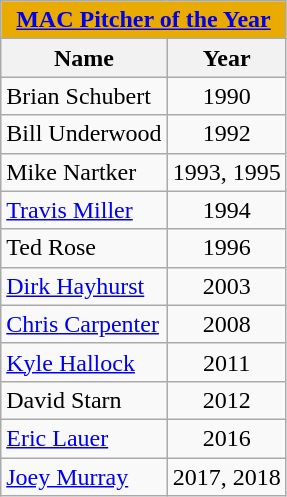<table class="wikitable">
<tr>
<th colspan=2 style="background:#eaab00;"><a href='#'>MAC Pitcher of the Year</a></th>
</tr>
<tr>
<th>Name</th>
<th>Year</th>
</tr>
<tr>
<td>Brian Schubert</td>
<td align=center>1990</td>
</tr>
<tr>
<td>Bill Underwood</td>
<td align=center>1992</td>
</tr>
<tr>
<td>Mike Nartker</td>
<td align=center>1993, 1995</td>
</tr>
<tr>
<td><a href='#'>Travis Miller</a></td>
<td align=center>1994</td>
</tr>
<tr>
<td>Ted Rose</td>
<td align=center>1996</td>
</tr>
<tr>
<td><a href='#'>Dirk Hayhurst</a></td>
<td align=center>2003</td>
</tr>
<tr>
<td><a href='#'>Chris Carpenter</a></td>
<td align=center>2008</td>
</tr>
<tr>
<td><a href='#'>Kyle Hallock</a></td>
<td align=center>2011</td>
</tr>
<tr>
<td>David Starn</td>
<td align=center>2012</td>
</tr>
<tr>
<td><a href='#'>Eric Lauer</a></td>
<td align=center>2016</td>
</tr>
<tr>
<td><a href='#'>Joey Murray</a></td>
<td align=center>2017, 2018</td>
</tr>
</table>
